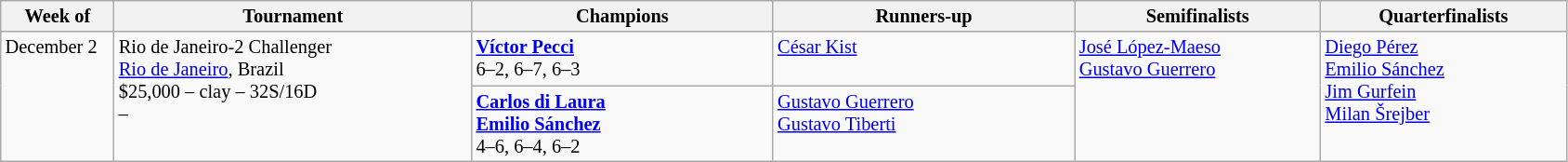<table class="wikitable" style="font-size:85%;">
<tr>
<th width="75">Week of</th>
<th width="250">Tournament</th>
<th width="210">Champions</th>
<th width="210">Runners-up</th>
<th width="170">Semifinalists</th>
<th width="170">Quarterfinalists</th>
</tr>
<tr valign="top">
<td rowspan="2">December 2</td>
<td rowspan="2">Rio de Janeiro-2 Challenger<br> <a href='#'>Rio de Janeiro</a>, Brazil<br>$25,000 – clay – 32S/16D<br>  – </td>
<td> <strong><a href='#'>Víctor Pecci</a></strong> <br>6–2, 6–7, 6–3</td>
<td> <a href='#'>César Kist</a></td>
<td rowspan="2"> <a href='#'>José López-Maeso</a> <br>  <a href='#'>Gustavo Guerrero</a></td>
<td rowspan="2"> <a href='#'>Diego Pérez</a> <br> <a href='#'>Emilio Sánchez</a> <br> <a href='#'>Jim Gurfein</a> <br>  <a href='#'>Milan Šrejber</a></td>
</tr>
<tr valign="top">
<td> <strong><a href='#'>Carlos di Laura</a></strong> <br> <strong><a href='#'>Emilio Sánchez</a></strong><br>4–6, 6–4, 6–2</td>
<td> <a href='#'>Gustavo Guerrero</a> <br>  <a href='#'>Gustavo Tiberti</a></td>
</tr>
</table>
